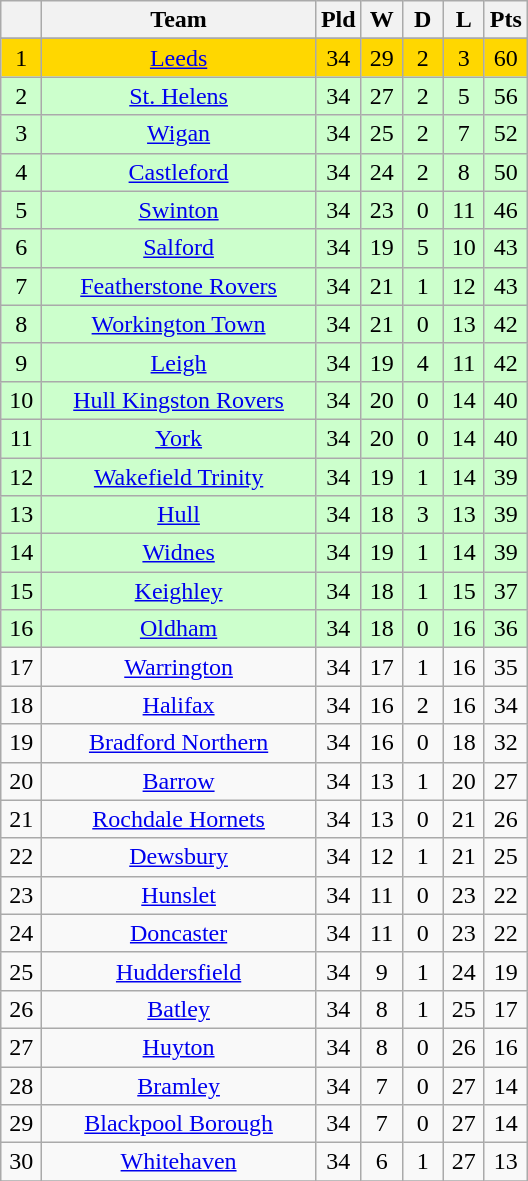<table class="wikitable" style="text-align:center;">
<tr>
<th width=20 abbr="Position"></th>
<th width=175>Team</th>
<th width=20 abbr="Played">Pld</th>
<th width=20 abbr="Won">W</th>
<th width=20 abbr="Drawn">D</th>
<th width=20 abbr="Lost">L</th>
<th width=20 abbr="Points">Pts</th>
</tr>
<tr>
</tr>
<tr align=center style="background:#FFD700;">
<td>1</td>
<td><a href='#'>Leeds</a></td>
<td>34</td>
<td>29</td>
<td>2</td>
<td>3</td>
<td>60</td>
</tr>
<tr align=center style="background:#ccffcc;color:">
<td>2</td>
<td><a href='#'>St. Helens</a></td>
<td>34</td>
<td>27</td>
<td>2</td>
<td>5</td>
<td>56</td>
</tr>
<tr align=center style="background:#ccffcc;color:">
<td>3</td>
<td><a href='#'>Wigan</a></td>
<td>34</td>
<td>25</td>
<td>2</td>
<td>7</td>
<td>52</td>
</tr>
<tr align=center style="background:#ccffcc;color:">
<td>4</td>
<td><a href='#'>Castleford</a></td>
<td>34</td>
<td>24</td>
<td>2</td>
<td>8</td>
<td>50</td>
</tr>
<tr align=center style="background:#ccffcc;color:">
<td>5</td>
<td><a href='#'>Swinton</a></td>
<td>34</td>
<td>23</td>
<td>0</td>
<td>11</td>
<td>46</td>
</tr>
<tr align=center style="background:#ccffcc;color:">
<td>6</td>
<td><a href='#'>Salford</a></td>
<td>34</td>
<td>19</td>
<td>5</td>
<td>10</td>
<td>43</td>
</tr>
<tr align=center style="background:#ccffcc;color:">
<td>7</td>
<td><a href='#'>Featherstone Rovers</a></td>
<td>34</td>
<td>21</td>
<td>1</td>
<td>12</td>
<td>43</td>
</tr>
<tr align=center style="background:#ccffcc;color:">
<td>8</td>
<td><a href='#'>Workington Town</a></td>
<td>34</td>
<td>21</td>
<td>0</td>
<td>13</td>
<td>42</td>
</tr>
<tr align=center style="background:#ccffcc;color:">
<td>9</td>
<td><a href='#'>Leigh</a></td>
<td>34</td>
<td>19</td>
<td>4</td>
<td>11</td>
<td>42</td>
</tr>
<tr align=center style="background:#ccffcc;color:">
<td>10</td>
<td><a href='#'>Hull Kingston Rovers</a></td>
<td>34</td>
<td>20</td>
<td>0</td>
<td>14</td>
<td>40</td>
</tr>
<tr align=center style="background:#ccffcc;color:">
<td>11</td>
<td><a href='#'>York</a></td>
<td>34</td>
<td>20</td>
<td>0</td>
<td>14</td>
<td>40</td>
</tr>
<tr align=center style="background:#ccffcc;color:">
<td>12</td>
<td><a href='#'>Wakefield Trinity</a></td>
<td>34</td>
<td>19</td>
<td>1</td>
<td>14</td>
<td>39</td>
</tr>
<tr align=center style="background:#ccffcc;color:">
<td>13</td>
<td><a href='#'>Hull</a></td>
<td>34</td>
<td>18</td>
<td>3</td>
<td>13</td>
<td>39</td>
</tr>
<tr align=center style="background:#ccffcc;color:">
<td>14</td>
<td><a href='#'>Widnes</a></td>
<td>34</td>
<td>19</td>
<td>1</td>
<td>14</td>
<td>39</td>
</tr>
<tr align=center style="background:#ccffcc;color:">
<td>15</td>
<td><a href='#'>Keighley</a></td>
<td>34</td>
<td>18</td>
<td>1</td>
<td>15</td>
<td>37</td>
</tr>
<tr align=center style="background:#ccffcc;color:">
<td>16</td>
<td><a href='#'>Oldham</a></td>
<td>34</td>
<td>18</td>
<td>0</td>
<td>16</td>
<td>36</td>
</tr>
<tr align=center style="background:">
<td>17</td>
<td><a href='#'>Warrington</a></td>
<td>34</td>
<td>17</td>
<td>1</td>
<td>16</td>
<td>35</td>
</tr>
<tr align=center style="background:">
<td>18</td>
<td><a href='#'>Halifax</a></td>
<td>34</td>
<td>16</td>
<td>2</td>
<td>16</td>
<td>34</td>
</tr>
<tr align=center style="background:">
<td>19</td>
<td><a href='#'>Bradford Northern</a></td>
<td>34</td>
<td>16</td>
<td>0</td>
<td>18</td>
<td>32</td>
</tr>
<tr align=center style="background:">
<td>20</td>
<td><a href='#'>Barrow</a></td>
<td>34</td>
<td>13</td>
<td>1</td>
<td>20</td>
<td>27</td>
</tr>
<tr align=center style="background:">
<td>21</td>
<td><a href='#'>Rochdale Hornets</a></td>
<td>34</td>
<td>13</td>
<td>0</td>
<td>21</td>
<td>26</td>
</tr>
<tr align=center style="background:">
<td>22</td>
<td><a href='#'>Dewsbury</a></td>
<td>34</td>
<td>12</td>
<td>1</td>
<td>21</td>
<td>25</td>
</tr>
<tr align=center style="background:">
<td>23</td>
<td><a href='#'>Hunslet</a></td>
<td>34</td>
<td>11</td>
<td>0</td>
<td>23</td>
<td>22</td>
</tr>
<tr align=center style="background:">
<td>24</td>
<td><a href='#'>Doncaster</a></td>
<td>34</td>
<td>11</td>
<td>0</td>
<td>23</td>
<td>22</td>
</tr>
<tr align=center style="background:">
<td>25</td>
<td><a href='#'>Huddersfield</a></td>
<td>34</td>
<td>9</td>
<td>1</td>
<td>24</td>
<td>19</td>
</tr>
<tr align=center style="background:">
<td>26</td>
<td><a href='#'>Batley</a></td>
<td>34</td>
<td>8</td>
<td>1</td>
<td>25</td>
<td>17</td>
</tr>
<tr align=center style="background:">
<td>27</td>
<td><a href='#'>Huyton</a></td>
<td>34</td>
<td>8</td>
<td>0</td>
<td>26</td>
<td>16</td>
</tr>
<tr align=center style="background:">
<td>28</td>
<td><a href='#'>Bramley</a></td>
<td>34</td>
<td>7</td>
<td>0</td>
<td>27</td>
<td>14</td>
</tr>
<tr align=center style="background:">
<td>29</td>
<td><a href='#'>Blackpool Borough</a></td>
<td>34</td>
<td>7</td>
<td>0</td>
<td>27</td>
<td>14</td>
</tr>
<tr align=center style="background:">
<td>30</td>
<td><a href='#'>Whitehaven</a></td>
<td>34</td>
<td>6</td>
<td>1</td>
<td>27</td>
<td>13</td>
</tr>
<tr>
</tr>
</table>
